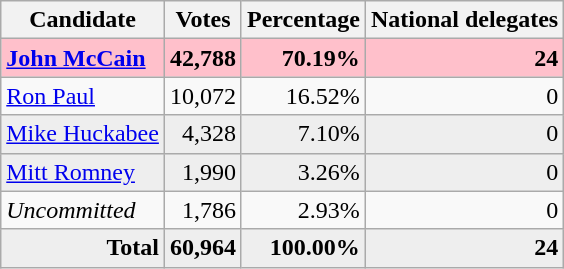<table class="wikitable" style="text-align:right;">
<tr>
<th>Candidate</th>
<th>Votes</th>
<th>Percentage</th>
<th>National delegates</th>
</tr>
<tr style="background:pink;">
<td style="text-align:left;"><strong><a href='#'>John McCain</a></strong></td>
<td><strong>42,788</strong></td>
<td><strong>70.19%</strong></td>
<td><strong>24</strong></td>
</tr>
<tr>
<td style="text-align:left;"><a href='#'>Ron Paul</a></td>
<td>10,072</td>
<td>16.52%</td>
<td>0</td>
</tr>
<tr style="background:#eee;">
<td style="text-align:left;"><a href='#'>Mike Huckabee</a></td>
<td>4,328</td>
<td>7.10%</td>
<td>0</td>
</tr>
<tr style="background:#eee;">
<td style="text-align:left;"><a href='#'>Mitt Romney</a></td>
<td>1,990</td>
<td>3.26%</td>
<td>0</td>
</tr>
<tr>
<td style="text-align:left;"><em>Uncommitted</em></td>
<td>1,786</td>
<td>2.93%</td>
<td>0</td>
</tr>
<tr style="background:#eee;">
<td><strong>Total</strong></td>
<td><strong>60,964</strong></td>
<td><strong>100.00%</strong></td>
<td><strong>24</strong></td>
</tr>
</table>
